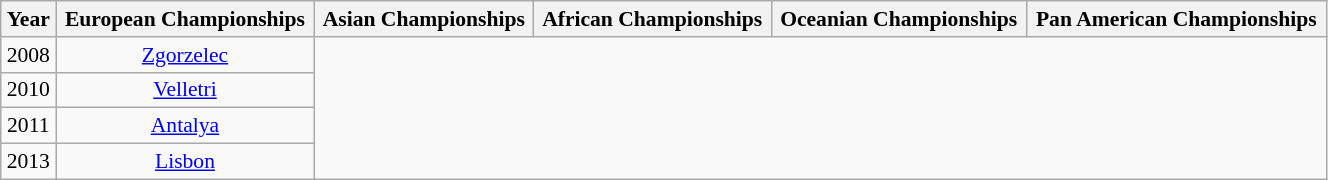<table class="wikitable"  style="width:70%; text-align:center; font-size:90%">
<tr>
<th>Year</th>
<th>European Championships</th>
<th>Asian Championships</th>
<th>African Championships</th>
<th>Oceanian Championships</th>
<th>Pan American Championships</th>
</tr>
<tr>
<td>2008</td>
<td> <a href='#'>Zgorzelec</a></td>
</tr>
<tr>
<td>2010</td>
<td> <a href='#'>Velletri</a></td>
</tr>
<tr>
<td>2011</td>
<td> <a href='#'>Antalya</a></td>
</tr>
<tr>
<td>2013</td>
<td> <a href='#'>Lisbon</a></td>
</tr>
</table>
